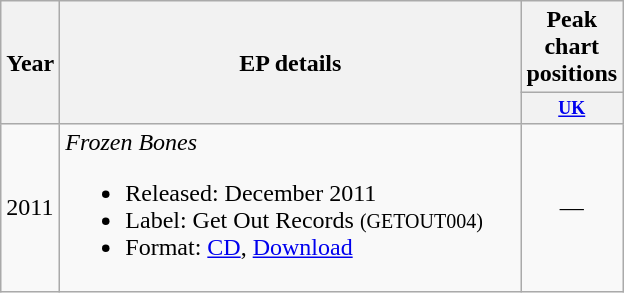<table class="wikitable" border="1">
<tr>
<th rowspan="2">Year</th>
<th rowspan="2" width="300">EP details</th>
<th>Peak chart positions</th>
</tr>
<tr>
<th style="width:3em;font-size:75%;"><a href='#'>UK</a><br></th>
</tr>
<tr>
<td>2011</td>
<td><em>Frozen Bones</em><br><ul><li>Released: December 2011</li><li>Label: Get Out Records <small>(GETOUT004)</small></li><li>Format: <a href='#'>CD</a>, <a href='#'>Download</a></li></ul></td>
<td align="center">—</td>
</tr>
</table>
